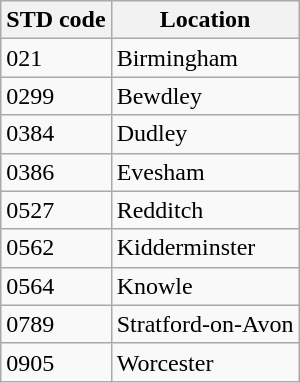<table class="wikitable" style="width: auto; margin-left: 1.5em;">
<tr>
<th scope="col">STD code</th>
<th scope="col">Location</th>
</tr>
<tr>
<td>021</td>
<td>Birmingham</td>
</tr>
<tr>
<td>0299</td>
<td>Bewdley</td>
</tr>
<tr>
<td>0384</td>
<td>Dudley</td>
</tr>
<tr>
<td>0386</td>
<td>Evesham</td>
</tr>
<tr>
<td>0527</td>
<td>Redditch</td>
</tr>
<tr>
<td>0562</td>
<td>Kidderminster</td>
</tr>
<tr>
<td>0564</td>
<td>Knowle</td>
</tr>
<tr>
<td>0789</td>
<td>Stratford-on-Avon</td>
</tr>
<tr>
<td>0905</td>
<td>Worcester</td>
</tr>
</table>
